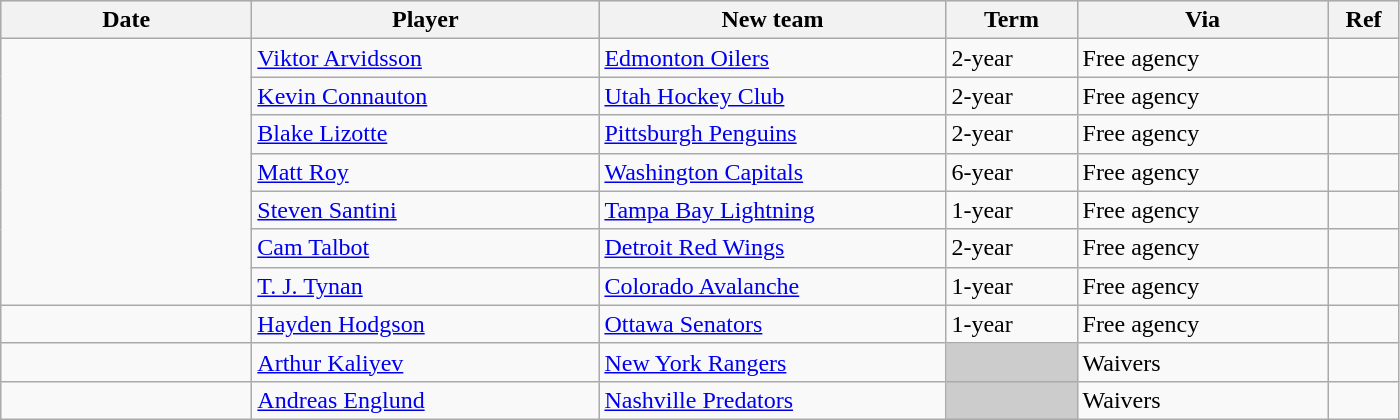<table class="wikitable">
<tr style="background:#ddd; text-align:center;">
<th style="width: 10em;">Date</th>
<th style="width: 14em;">Player</th>
<th style="width: 14em;">New team</th>
<th style="width: 5em;">Term</th>
<th style="width: 10em;">Via</th>
<th style="width: 2.5em;">Ref</th>
</tr>
<tr>
<td rowspan=7></td>
<td><a href='#'>Viktor Arvidsson</a></td>
<td><a href='#'>Edmonton Oilers</a></td>
<td>2-year</td>
<td>Free agency</td>
<td></td>
</tr>
<tr>
<td><a href='#'>Kevin Connauton</a></td>
<td><a href='#'>Utah Hockey Club</a></td>
<td>2-year</td>
<td>Free agency</td>
<td></td>
</tr>
<tr>
<td><a href='#'>Blake Lizotte</a></td>
<td><a href='#'>Pittsburgh Penguins</a></td>
<td>2-year</td>
<td>Free agency</td>
<td></td>
</tr>
<tr>
<td><a href='#'>Matt Roy</a></td>
<td><a href='#'>Washington Capitals</a></td>
<td>6-year</td>
<td>Free agency</td>
<td></td>
</tr>
<tr>
<td><a href='#'>Steven Santini</a></td>
<td><a href='#'>Tampa Bay Lightning</a></td>
<td>1-year</td>
<td>Free agency</td>
<td></td>
</tr>
<tr>
<td><a href='#'>Cam Talbot</a></td>
<td><a href='#'>Detroit Red Wings</a></td>
<td>2-year</td>
<td>Free agency</td>
<td></td>
</tr>
<tr>
<td><a href='#'>T. J. Tynan</a></td>
<td><a href='#'>Colorado Avalanche</a></td>
<td>1-year</td>
<td>Free agency</td>
<td></td>
</tr>
<tr>
<td></td>
<td><a href='#'>Hayden Hodgson</a></td>
<td><a href='#'>Ottawa Senators</a></td>
<td>1-year</td>
<td>Free agency</td>
<td></td>
</tr>
<tr>
<td></td>
<td><a href='#'>Arthur Kaliyev</a></td>
<td><a href='#'>New York Rangers</a></td>
<td style="background:#ccc;"></td>
<td>Waivers</td>
<td></td>
</tr>
<tr>
<td></td>
<td><a href='#'>Andreas Englund</a></td>
<td><a href='#'>Nashville Predators</a></td>
<td style="background:#ccc;"></td>
<td>Waivers</td>
<td></td>
</tr>
</table>
